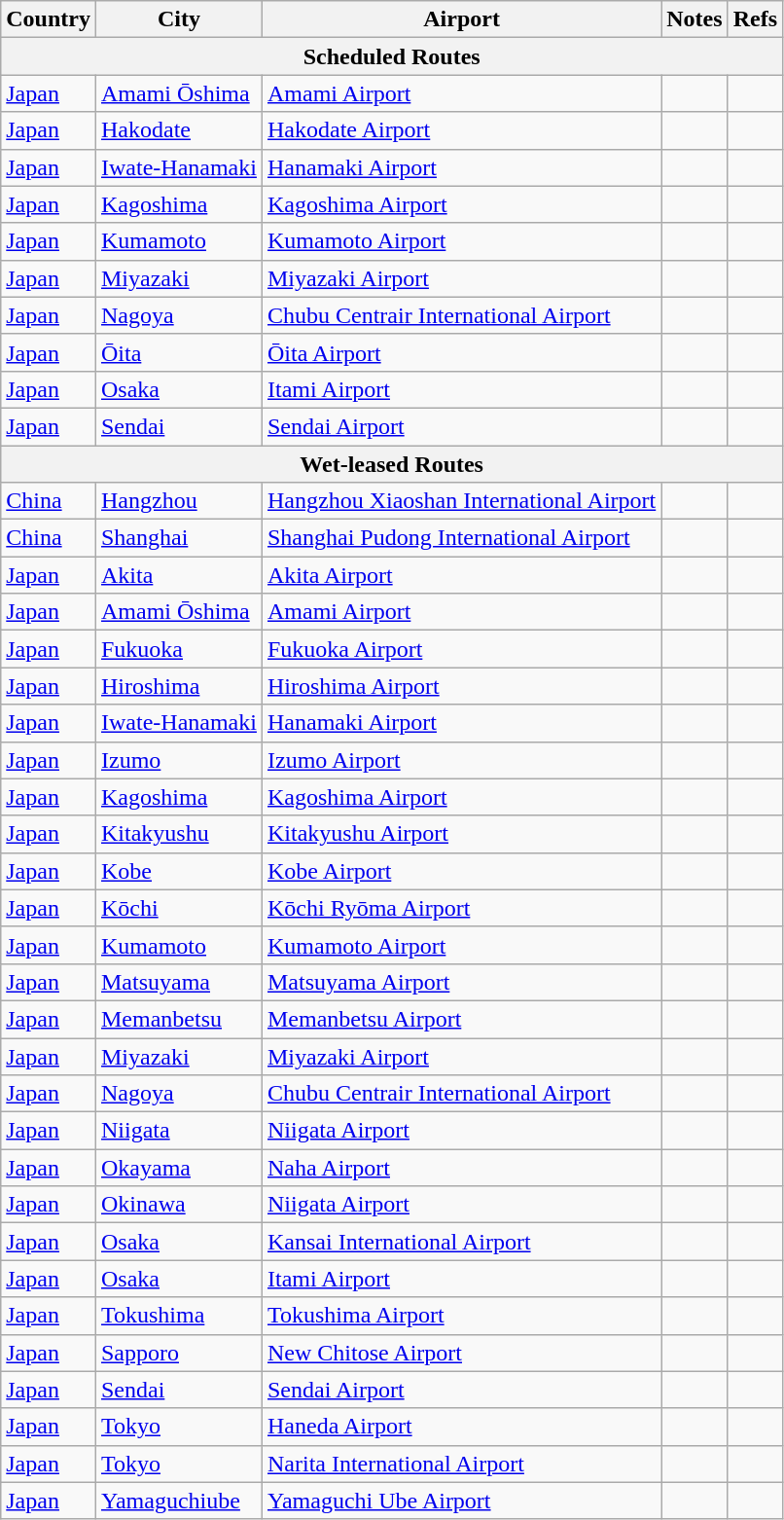<table class="sortable wikitable">
<tr>
<th>Country</th>
<th>City</th>
<th>Airport</th>
<th>Notes</th>
<th>Refs</th>
</tr>
<tr>
<th colspan="5">Scheduled Routes</th>
</tr>
<tr>
<td><a href='#'>Japan</a></td>
<td><a href='#'>Amami Ōshima</a></td>
<td><a href='#'>Amami Airport</a></td>
<td align=center></td>
<td align=center></td>
</tr>
<tr>
<td><a href='#'>Japan</a></td>
<td><a href='#'>Hakodate</a></td>
<td><a href='#'>Hakodate Airport</a></td>
<td></td>
<td align=center></td>
</tr>
<tr>
<td><a href='#'>Japan</a></td>
<td><a href='#'>Iwate-Hanamaki</a></td>
<td><a href='#'>Hanamaki Airport</a></td>
<td align=center></td>
<td align=center></td>
</tr>
<tr>
<td><a href='#'>Japan</a></td>
<td><a href='#'>Kagoshima</a></td>
<td><a href='#'>Kagoshima Airport</a></td>
<td align=center></td>
<td align=center></td>
</tr>
<tr>
<td><a href='#'>Japan</a></td>
<td><a href='#'>Kumamoto</a></td>
<td><a href='#'>Kumamoto Airport</a></td>
<td align=center></td>
<td align=center></td>
</tr>
<tr>
<td><a href='#'>Japan</a></td>
<td><a href='#'>Miyazaki</a></td>
<td><a href='#'>Miyazaki Airport</a></td>
<td align=center></td>
<td align=center></td>
</tr>
<tr>
<td><a href='#'>Japan</a></td>
<td><a href='#'>Nagoya</a></td>
<td><a href='#'>Chubu Centrair International Airport</a></td>
<td></td>
<td align=center></td>
</tr>
<tr>
<td><a href='#'>Japan</a></td>
<td><a href='#'>Ōita</a></td>
<td><a href='#'>Ōita Airport</a></td>
<td></td>
<td align=center></td>
</tr>
<tr>
<td><a href='#'>Japan</a></td>
<td><a href='#'>Osaka</a></td>
<td><a href='#'>Itami Airport</a></td>
<td></td>
<td align=center></td>
</tr>
<tr>
<td><a href='#'>Japan</a></td>
<td><a href='#'>Sendai</a></td>
<td><a href='#'>Sendai Airport</a></td>
<td align=center></td>
<td align=center></td>
</tr>
<tr>
<th colspan="5">Wet-leased Routes</th>
</tr>
<tr>
<td><a href='#'>China</a></td>
<td><a href='#'>Hangzhou</a></td>
<td><a href='#'>Hangzhou Xiaoshan International Airport</a></td>
<td align=center></td>
<td align=center></td>
</tr>
<tr>
<td><a href='#'>China</a></td>
<td><a href='#'>Shanghai</a></td>
<td><a href='#'>Shanghai Pudong International Airport</a></td>
<td align=center></td>
<td align=center></td>
</tr>
<tr>
<td><a href='#'>Japan</a></td>
<td><a href='#'>Akita</a></td>
<td><a href='#'>Akita Airport</a></td>
<td align=center></td>
<td align=center></td>
</tr>
<tr>
<td><a href='#'>Japan</a></td>
<td><a href='#'>Amami Ōshima</a></td>
<td><a href='#'>Amami Airport</a></td>
<td align=center></td>
<td align=center></td>
</tr>
<tr>
<td><a href='#'>Japan</a></td>
<td><a href='#'>Fukuoka</a></td>
<td><a href='#'>Fukuoka Airport</a></td>
<td align=center></td>
<td align=center></td>
</tr>
<tr>
<td><a href='#'>Japan</a></td>
<td><a href='#'>Hiroshima</a></td>
<td><a href='#'>Hiroshima Airport</a></td>
<td align=center></td>
<td align=center></td>
</tr>
<tr>
<td><a href='#'>Japan</a></td>
<td><a href='#'>Iwate-Hanamaki</a></td>
<td><a href='#'>Hanamaki Airport</a></td>
<td align=center></td>
<td align=center></td>
</tr>
<tr>
<td><a href='#'>Japan</a></td>
<td><a href='#'>Izumo</a></td>
<td><a href='#'>Izumo Airport</a></td>
<td align=center></td>
<td align=center></td>
</tr>
<tr>
<td><a href='#'>Japan</a></td>
<td><a href='#'>Kagoshima</a></td>
<td><a href='#'>Kagoshima Airport</a></td>
<td align=center></td>
<td align=center></td>
</tr>
<tr>
<td><a href='#'>Japan</a></td>
<td><a href='#'>Kitakyushu</a></td>
<td><a href='#'>Kitakyushu Airport</a></td>
<td align=center></td>
<td align=center></td>
</tr>
<tr>
<td><a href='#'>Japan</a></td>
<td><a href='#'>Kobe</a></td>
<td><a href='#'>Kobe Airport</a></td>
<td align=center></td>
<td align=center></td>
</tr>
<tr>
<td><a href='#'>Japan</a></td>
<td><a href='#'>Kōchi</a></td>
<td><a href='#'>Kōchi Ryōma Airport</a></td>
<td align=center></td>
<td align=center></td>
</tr>
<tr>
<td><a href='#'>Japan</a></td>
<td><a href='#'>Kumamoto</a></td>
<td><a href='#'>Kumamoto Airport</a></td>
<td align=center></td>
<td align=center></td>
</tr>
<tr>
<td><a href='#'>Japan</a></td>
<td><a href='#'>Matsuyama</a></td>
<td><a href='#'>Matsuyama Airport</a></td>
<td align=center></td>
<td align=center></td>
</tr>
<tr>
<td><a href='#'>Japan</a></td>
<td><a href='#'>Memanbetsu</a></td>
<td><a href='#'>Memanbetsu Airport</a></td>
<td align=center></td>
<td align=center></td>
</tr>
<tr>
<td><a href='#'>Japan</a></td>
<td><a href='#'>Miyazaki</a></td>
<td><a href='#'>Miyazaki Airport</a></td>
<td align=center></td>
<td align=center></td>
</tr>
<tr>
<td><a href='#'>Japan</a></td>
<td><a href='#'>Nagoya</a></td>
<td><a href='#'>Chubu Centrair International Airport</a></td>
<td align=center></td>
<td align=center></td>
</tr>
<tr>
<td><a href='#'>Japan</a></td>
<td><a href='#'>Niigata</a></td>
<td><a href='#'>Niigata Airport</a></td>
<td align=center></td>
<td align=center></td>
</tr>
<tr>
<td><a href='#'>Japan</a></td>
<td><a href='#'>Okayama</a></td>
<td><a href='#'>Naha Airport</a></td>
<td align=center></td>
<td align=center></td>
</tr>
<tr>
<td><a href='#'>Japan</a></td>
<td><a href='#'>Okinawa</a></td>
<td><a href='#'>Niigata Airport</a></td>
<td align=center></td>
<td align=center></td>
</tr>
<tr>
<td><a href='#'>Japan</a></td>
<td><a href='#'>Osaka</a></td>
<td><a href='#'>Kansai International Airport</a></td>
<td align=center></td>
<td align=center></td>
</tr>
<tr>
<td><a href='#'>Japan</a></td>
<td><a href='#'>Osaka</a></td>
<td><a href='#'>Itami Airport</a></td>
<td align=center></td>
<td align=center></td>
</tr>
<tr>
<td><a href='#'>Japan</a></td>
<td><a href='#'>Tokushima</a></td>
<td><a href='#'>Tokushima Airport</a></td>
<td align=center></td>
<td align=center></td>
</tr>
<tr>
<td><a href='#'>Japan</a></td>
<td><a href='#'>Sapporo</a></td>
<td><a href='#'>New Chitose Airport</a></td>
<td align=center></td>
<td align=center></td>
</tr>
<tr>
<td><a href='#'>Japan</a></td>
<td><a href='#'>Sendai</a></td>
<td><a href='#'>Sendai Airport</a></td>
<td align=center></td>
<td align=center></td>
</tr>
<tr>
<td><a href='#'>Japan</a></td>
<td><a href='#'>Tokyo</a></td>
<td><a href='#'>Haneda Airport</a></td>
<td align=center></td>
<td align=center></td>
</tr>
<tr>
<td><a href='#'>Japan</a></td>
<td><a href='#'>Tokyo</a></td>
<td><a href='#'>Narita International Airport</a></td>
<td align=center></td>
<td align=center></td>
</tr>
<tr>
<td><a href='#'>Japan</a></td>
<td><a href='#'>Yamaguchiube</a></td>
<td><a href='#'>Yamaguchi Ube Airport</a></td>
<td align=center></td>
<td align=center></td>
</tr>
</table>
